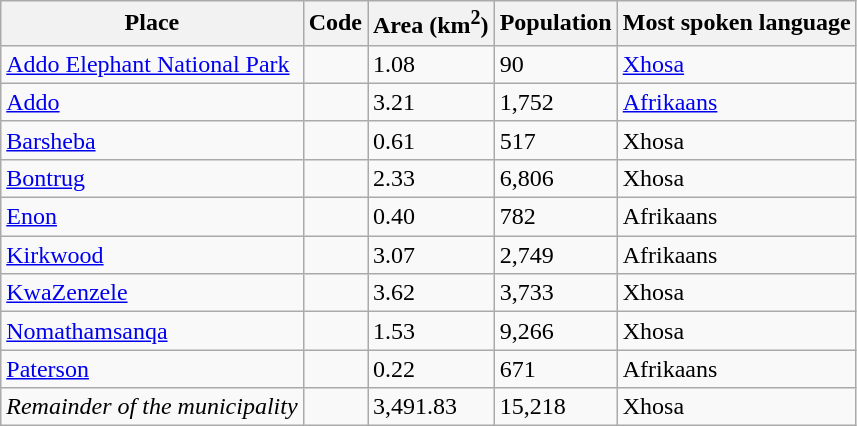<table class="wikitable sortable">
<tr>
<th>Place</th>
<th>Code</th>
<th>Area (km<sup>2</sup>)</th>
<th>Population</th>
<th>Most spoken language</th>
</tr>
<tr>
<td><a href='#'>Addo Elephant National Park</a></td>
<td></td>
<td>1.08</td>
<td>90</td>
<td><a href='#'>Xhosa</a></td>
</tr>
<tr>
<td><a href='#'>Addo</a></td>
<td></td>
<td>3.21</td>
<td>1,752</td>
<td><a href='#'>Afrikaans</a></td>
</tr>
<tr>
<td><a href='#'>Barsheba</a></td>
<td></td>
<td>0.61</td>
<td>517</td>
<td>Xhosa</td>
</tr>
<tr>
<td><a href='#'>Bontrug</a></td>
<td></td>
<td>2.33</td>
<td>6,806</td>
<td>Xhosa</td>
</tr>
<tr>
<td><a href='#'>Enon</a></td>
<td></td>
<td>0.40</td>
<td>782</td>
<td>Afrikaans</td>
</tr>
<tr>
<td><a href='#'>Kirkwood</a></td>
<td></td>
<td>3.07</td>
<td>2,749</td>
<td>Afrikaans</td>
</tr>
<tr>
<td><a href='#'>KwaZenzele</a></td>
<td></td>
<td>3.62</td>
<td>3,733</td>
<td>Xhosa</td>
</tr>
<tr>
<td><a href='#'>Nomathamsanqa</a></td>
<td></td>
<td>1.53</td>
<td>9,266</td>
<td>Xhosa</td>
</tr>
<tr>
<td><a href='#'>Paterson</a></td>
<td></td>
<td>0.22</td>
<td>671</td>
<td>Afrikaans</td>
</tr>
<tr>
<td><em>Remainder of the municipality</em></td>
<td></td>
<td>3,491.83</td>
<td>15,218</td>
<td>Xhosa</td>
</tr>
</table>
